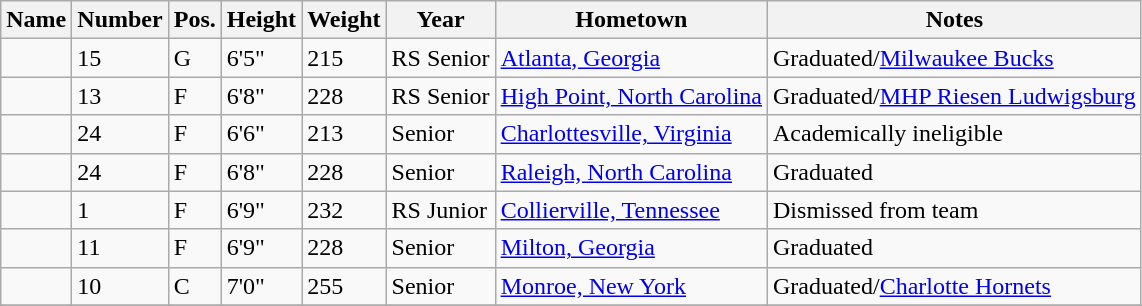<table class="wikitable sortable" border="1">
<tr>
<th>Name</th>
<th>Number</th>
<th>Pos.</th>
<th>Height</th>
<th>Weight</th>
<th>Year</th>
<th>Hometown</th>
<th class="unsortable">Notes</th>
</tr>
<tr>
<td></td>
<td>15</td>
<td>G</td>
<td>6'5"</td>
<td>215</td>
<td>RS Senior</td>
<td><a href='#'>Atlanta, Georgia</a></td>
<td>Graduated/<a href='#'>Milwaukee Bucks</a></td>
</tr>
<tr>
<td></td>
<td>13</td>
<td>F</td>
<td>6'8"</td>
<td>228</td>
<td>RS Senior</td>
<td><a href='#'>High Point, North Carolina</a></td>
<td>Graduated/<a href='#'>MHP Riesen Ludwigsburg</a></td>
</tr>
<tr>
<td></td>
<td>24</td>
<td>F</td>
<td>6'6"</td>
<td>213</td>
<td>Senior</td>
<td><a href='#'>Charlottesville, Virginia</a></td>
<td>Academically ineligible</td>
</tr>
<tr>
<td></td>
<td>24</td>
<td>F</td>
<td>6'8"</td>
<td>228</td>
<td>Senior</td>
<td><a href='#'>Raleigh, North Carolina</a></td>
<td>Graduated</td>
</tr>
<tr>
<td></td>
<td>1</td>
<td>F</td>
<td>6'9"</td>
<td>232</td>
<td>RS Junior</td>
<td><a href='#'>Collierville, Tennessee</a></td>
<td>Dismissed from team</td>
</tr>
<tr>
<td></td>
<td>11</td>
<td>F</td>
<td>6'9"</td>
<td>228</td>
<td>Senior</td>
<td><a href='#'>Milton, Georgia</a></td>
<td>Graduated</td>
</tr>
<tr>
<td></td>
<td>10</td>
<td>C</td>
<td>7'0"</td>
<td>255</td>
<td>Senior</td>
<td><a href='#'>Monroe, New York</a></td>
<td>Graduated/<a href='#'>Charlotte Hornets</a></td>
</tr>
<tr>
</tr>
</table>
